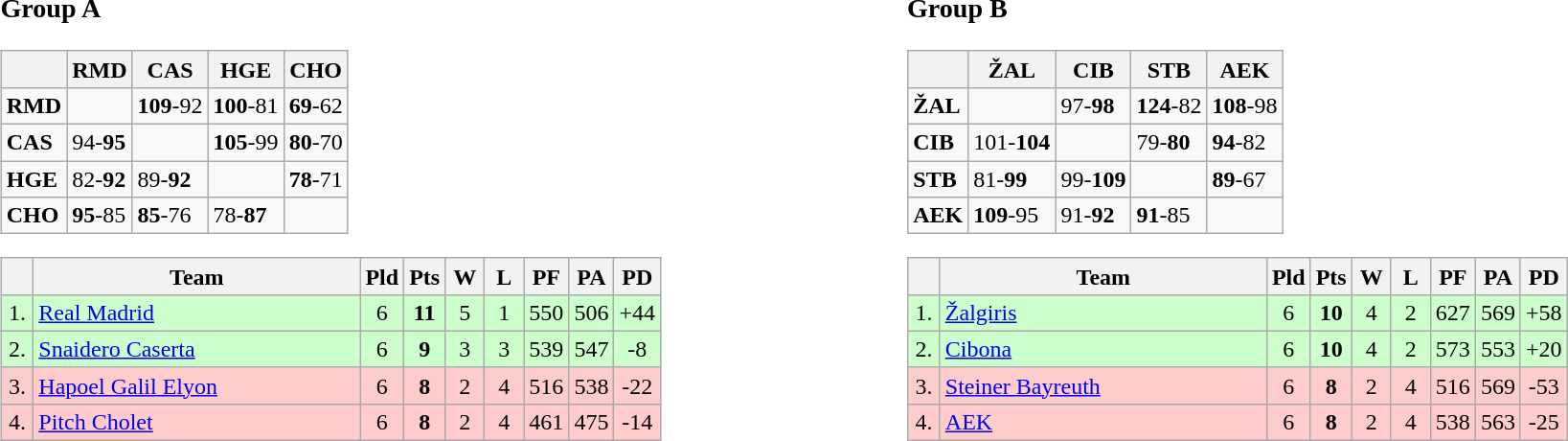<table>
<tr>
<td style="vertical-align:top; width:33%;"><br><h3>Group A</h3><table class="wikitable">
<tr>
<th></th>
<th> RMD</th>
<th> CAS</th>
<th> HGE</th>
<th> CHO</th>
</tr>
<tr>
<td> <strong>RMD</strong></td>
<td></td>
<td><strong>109</strong>-92</td>
<td><strong>100</strong>-81</td>
<td><strong>69</strong>-62</td>
</tr>
<tr>
<td> <strong>CAS</strong></td>
<td>94-<strong>95</strong></td>
<td></td>
<td><strong>105</strong>-99</td>
<td><strong>80</strong>-70</td>
</tr>
<tr>
<td> <strong>HGE</strong></td>
<td>82-<strong>92</strong></td>
<td>89-<strong>92</strong></td>
<td></td>
<td><strong>78</strong>-71</td>
</tr>
<tr>
<td> <strong>CHO</strong></td>
<td><strong>95</strong>-85</td>
<td><strong>85</strong>-76</td>
<td>78-<strong>87</strong></td>
<td></td>
</tr>
</table>
<table class="wikitable" style="text-align:center">
<tr>
<th width=15></th>
<th width=220>Team</th>
<th width=20>Pld</th>
<th width=20>Pts</th>
<th width=20>W</th>
<th width=20>L</th>
<th width=20>PF</th>
<th width=20>PA</th>
<th width=20>PD</th>
</tr>
<tr style="background: #ccffcc;">
<td>1.</td>
<td align=left> <a href='#'>Real Madrid</a></td>
<td>6</td>
<td><strong>11</strong></td>
<td>5</td>
<td>1</td>
<td>550</td>
<td>506</td>
<td>+44</td>
</tr>
<tr style="background: #ccffcc;">
<td>2.</td>
<td align=left> <a href='#'>Snaidero Caserta</a></td>
<td>6</td>
<td><strong>9</strong></td>
<td>3</td>
<td>3</td>
<td>539</td>
<td>547</td>
<td>-8</td>
</tr>
<tr style="background: #ffcccc;">
<td>3.</td>
<td align=left> <a href='#'>Hapoel Galil Elyon</a></td>
<td>6</td>
<td><strong>8</strong></td>
<td>2</td>
<td>4</td>
<td>516</td>
<td>538</td>
<td>-22</td>
</tr>
<tr style="background: #ffcccc;">
<td>4.</td>
<td align=left> <a href='#'>Pitch Cholet</a></td>
<td>6</td>
<td><strong>8</strong></td>
<td>2</td>
<td>4</td>
<td>461</td>
<td>475</td>
<td>-14</td>
</tr>
</table>
</td>
<td style="vertical-align:top; width:33%;"><br><h3>Group B</h3><table class="wikitable">
<tr>
<th></th>
<th> ŽAL</th>
<th> CIB</th>
<th> STB</th>
<th> AEK</th>
</tr>
<tr>
<td> <strong>ŽAL</strong></td>
<td></td>
<td>97-<strong>98</strong></td>
<td><strong>124</strong>-82</td>
<td><strong>108</strong>-98</td>
</tr>
<tr>
<td> <strong>CIB</strong></td>
<td>101-<strong>104</strong></td>
<td></td>
<td>79-<strong>80</strong></td>
<td><strong>94</strong>-82</td>
</tr>
<tr>
<td> <strong>STB</strong></td>
<td>81-<strong>99</strong></td>
<td>99-<strong>109</strong></td>
<td></td>
<td><strong>89</strong>-67</td>
</tr>
<tr>
<td> <strong>AEK</strong></td>
<td><strong>109</strong>-95</td>
<td>91-<strong>92</strong></td>
<td><strong>91</strong>-85</td>
<td></td>
</tr>
</table>
<table class="wikitable" style="text-align:center">
<tr>
<th width=15></th>
<th width=220>Team</th>
<th width=20>Pld</th>
<th width=20>Pts</th>
<th width=20>W</th>
<th width=20>L</th>
<th width=20>PF</th>
<th width=20>PA</th>
<th width=20>PD</th>
</tr>
<tr style="background: #ccffcc;">
<td>1.</td>
<td align=left> <a href='#'>Žalgiris</a></td>
<td>6</td>
<td><strong>10</strong></td>
<td>4</td>
<td>2</td>
<td>627</td>
<td>569</td>
<td>+58</td>
</tr>
<tr style="background: #ccffcc;">
<td>2.</td>
<td align=left> <a href='#'>Cibona</a></td>
<td>6</td>
<td><strong>10</strong></td>
<td>4</td>
<td>2</td>
<td>573</td>
<td>553</td>
<td>+20</td>
</tr>
<tr style="background: #ffcccc;">
<td>3.</td>
<td align=left> <a href='#'>Steiner Bayreuth</a></td>
<td>6</td>
<td><strong>8</strong></td>
<td>2</td>
<td>4</td>
<td>516</td>
<td>569</td>
<td>-53</td>
</tr>
<tr style="background: #ffcccc;">
<td>4.</td>
<td align=left> <a href='#'>AEK</a></td>
<td>6</td>
<td><strong>8</strong></td>
<td>2</td>
<td>4</td>
<td>538</td>
<td>563</td>
<td>-25</td>
</tr>
</table>
</td>
</tr>
</table>
